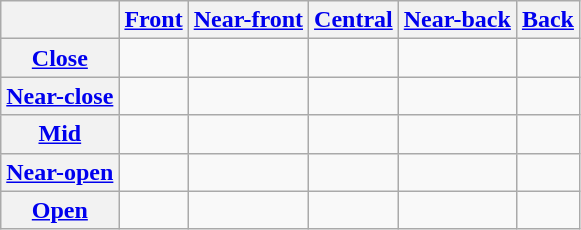<table class="wikitable" style="text-align: center;">
<tr>
<th></th>
<th><a href='#'>Front</a></th>
<th><a href='#'>Near-front</a></th>
<th><a href='#'>Central</a></th>
<th><a href='#'>Near-back</a></th>
<th><a href='#'>Back</a></th>
</tr>
<tr align=center>
<th><a href='#'>Close</a></th>
<td></td>
<td></td>
<td></td>
<td></td>
<td></td>
</tr>
<tr align=center>
<th><a href='#'>Near-close</a></th>
<td></td>
<td></td>
<td></td>
<td></td>
<td></td>
</tr>
<tr align=center>
<th><a href='#'>Mid</a></th>
<td></td>
<td></td>
<td></td>
<td></td>
<td></td>
</tr>
<tr align=center>
<th><a href='#'>Near-open</a></th>
<td></td>
<td></td>
<td></td>
<td></td>
<td></td>
</tr>
<tr align=center>
<th><a href='#'>Open</a></th>
<td></td>
<td></td>
<td></td>
<td></td>
<td></td>
</tr>
</table>
